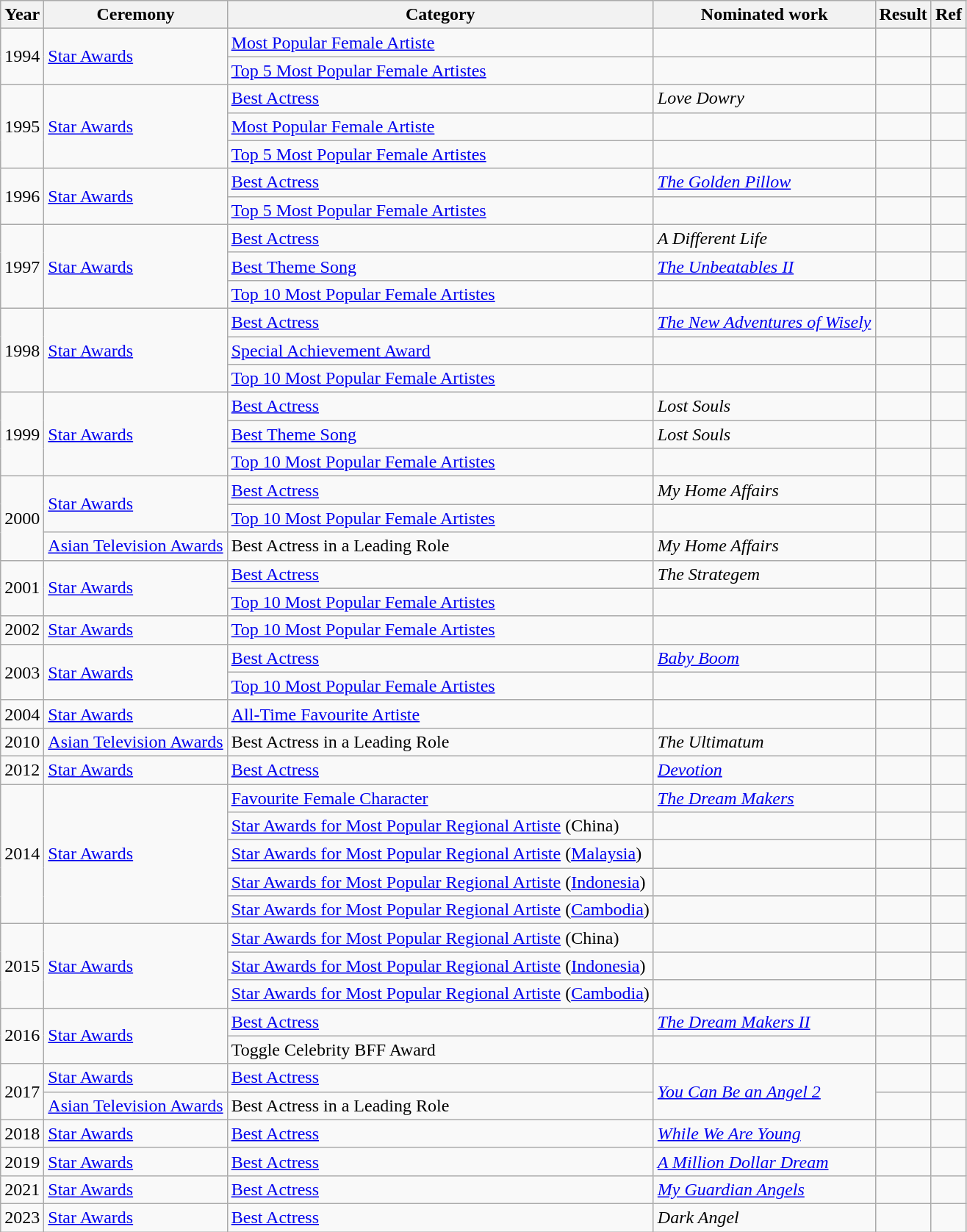<table class="wikitable sortable">
<tr>
<th>Year</th>
<th>Ceremony</th>
<th>Category</th>
<th>Nominated work</th>
<th>Result</th>
<th>Ref</th>
</tr>
<tr>
<td rowspan="2">1994</td>
<td rowspan="2"><a href='#'>Star Awards</a></td>
<td><a href='#'>Most Popular Female Artiste</a></td>
<td></td>
<td></td>
<td></td>
</tr>
<tr>
<td><a href='#'>Top 5 Most Popular Female Artistes</a></td>
<td></td>
<td></td>
<td></td>
</tr>
<tr>
<td rowspan="3">1995</td>
<td rowspan="3"><a href='#'>Star Awards</a></td>
<td><a href='#'>Best Actress</a></td>
<td><em>Love Dowry</em> </td>
<td></td>
<td></td>
</tr>
<tr>
<td><a href='#'>Most Popular Female Artiste</a></td>
<td></td>
<td></td>
<td></td>
</tr>
<tr>
<td><a href='#'>Top 5 Most Popular Female Artistes</a></td>
<td></td>
<td></td>
<td></td>
</tr>
<tr>
<td rowspan="2">1996</td>
<td rowspan="2"><a href='#'>Star Awards</a></td>
<td><a href='#'>Best Actress</a></td>
<td><em><a href='#'>The Golden Pillow</a></em> </td>
<td></td>
<td></td>
</tr>
<tr>
<td><a href='#'>Top 5 Most Popular Female Artistes</a></td>
<td></td>
<td></td>
<td></td>
</tr>
<tr>
<td rowspan="3">1997</td>
<td rowspan="3"><a href='#'>Star Awards</a></td>
<td><a href='#'>Best Actress</a></td>
<td><em>A Different Life</em> <br> </td>
<td></td>
<td></td>
</tr>
<tr>
<td><a href='#'>Best Theme Song</a></td>
<td><em><a href='#'>The Unbeatables II</a></em></td>
<td></td>
<td></td>
</tr>
<tr>
<td><a href='#'>Top 10 Most Popular Female Artistes</a></td>
<td></td>
<td></td>
<td></td>
</tr>
<tr>
<td rowspan="3">1998</td>
<td rowspan="3"><a href='#'>Star Awards</a></td>
<td><a href='#'>Best Actress</a></td>
<td><em><a href='#'>The New Adventures of Wisely</a></em> </td>
<td></td>
<td></td>
</tr>
<tr>
<td><a href='#'>Special Achievement Award</a></td>
<td></td>
<td></td>
<td></td>
</tr>
<tr>
<td><a href='#'>Top 10 Most Popular Female Artistes</a></td>
<td></td>
<td></td>
<td></td>
</tr>
<tr>
<td rowspan="3">1999</td>
<td rowspan="3"><a href='#'>Star Awards</a></td>
<td><a href='#'>Best Actress</a></td>
<td><em>Lost Souls</em> </td>
<td></td>
<td></td>
</tr>
<tr>
<td><a href='#'>Best Theme Song</a></td>
<td><em>Lost Souls</em></td>
<td></td>
<td></td>
</tr>
<tr>
<td><a href='#'>Top 10 Most Popular Female Artistes</a></td>
<td></td>
<td></td>
<td></td>
</tr>
<tr>
<td rowspan="3">2000</td>
<td rowspan="2"><a href='#'>Star Awards</a></td>
<td><a href='#'>Best Actress</a></td>
<td><em>My Home Affairs</em> </td>
<td></td>
<td></td>
</tr>
<tr>
<td><a href='#'>Top 10 Most Popular Female Artistes</a></td>
<td></td>
<td></td>
<td></td>
</tr>
<tr>
<td><a href='#'>Asian Television Awards</a></td>
<td>Best Actress in a Leading Role</td>
<td><em>My Home Affairs</em> </td>
<td></td>
<td></td>
</tr>
<tr>
<td rowspan="2">2001</td>
<td rowspan="2"><a href='#'>Star Awards</a></td>
<td><a href='#'>Best Actress</a></td>
<td><em>The Strategem</em> </td>
<td></td>
<td></td>
</tr>
<tr>
<td><a href='#'>Top 10 Most Popular Female Artistes</a></td>
<td></td>
<td></td>
<td></td>
</tr>
<tr>
<td>2002</td>
<td><a href='#'>Star Awards</a></td>
<td><a href='#'>Top 10 Most Popular Female Artistes</a></td>
<td></td>
<td></td>
<td></td>
</tr>
<tr>
<td rowspan="2">2003</td>
<td rowspan="2"><a href='#'>Star Awards</a></td>
<td><a href='#'>Best Actress</a></td>
<td><em><a href='#'>Baby Boom</a></em> </td>
<td></td>
<td></td>
</tr>
<tr>
<td><a href='#'>Top 10 Most Popular Female Artistes</a></td>
<td></td>
<td></td>
<td></td>
</tr>
<tr>
<td>2004</td>
<td><a href='#'>Star Awards</a></td>
<td><a href='#'>All-Time Favourite Artiste</a></td>
<td></td>
<td></td>
<td></td>
</tr>
<tr>
<td>2010</td>
<td><a href='#'>Asian Television Awards</a></td>
<td>Best Actress in a Leading Role</td>
<td><em>The Ultimatum</em> </td>
<td></td>
<td></td>
</tr>
<tr>
<td>2012</td>
<td><a href='#'>Star Awards</a></td>
<td><a href='#'>Best Actress</a></td>
<td><em><a href='#'>Devotion</a></em> </td>
<td></td>
<td></td>
</tr>
<tr>
<td rowspan="5">2014</td>
<td rowspan="5"><a href='#'>Star Awards</a></td>
<td><a href='#'>Favourite Female Character</a></td>
<td><em><a href='#'>The Dream Makers</a></em> </td>
<td></td>
<td></td>
</tr>
<tr>
<td><a href='#'>Star Awards for Most Popular Regional Artiste</a> (China)</td>
<td></td>
<td></td>
<td></td>
</tr>
<tr>
<td><a href='#'>Star Awards for Most Popular Regional Artiste</a> (<a href='#'>Malaysia</a>)</td>
<td></td>
<td></td>
<td></td>
</tr>
<tr>
<td><a href='#'>Star Awards for Most Popular Regional Artiste</a> (<a href='#'>Indonesia</a>)</td>
<td></td>
<td></td>
<td></td>
</tr>
<tr>
<td><a href='#'>Star Awards for Most Popular Regional Artiste</a> (<a href='#'>Cambodia</a>)</td>
<td></td>
<td></td>
<td></td>
</tr>
<tr>
<td rowspan="3">2015</td>
<td rowspan="3"><a href='#'>Star Awards</a></td>
<td><a href='#'>Star Awards for Most Popular Regional Artiste</a> (China)</td>
<td></td>
<td></td>
<td></td>
</tr>
<tr>
<td><a href='#'>Star Awards for Most Popular Regional Artiste</a> (<a href='#'>Indonesia</a>)</td>
<td></td>
<td></td>
<td></td>
</tr>
<tr>
<td><a href='#'>Star Awards for Most Popular Regional Artiste</a> (<a href='#'>Cambodia</a>)</td>
<td></td>
<td></td>
<td></td>
</tr>
<tr>
<td rowspan="2">2016</td>
<td rowspan="2"><a href='#'>Star Awards</a></td>
<td><a href='#'>Best Actress</a></td>
<td><em><a href='#'>The Dream Makers II</a></em> </td>
<td></td>
<td></td>
</tr>
<tr>
<td>Toggle Celebrity BFF Award</td>
<td></td>
<td></td>
<td></td>
</tr>
<tr>
<td rowspan="2">2017</td>
<td><a href='#'>Star Awards</a></td>
<td><a href='#'>Best Actress</a></td>
<td rowspan="2"><em><a href='#'>You Can Be an Angel 2</a></em> </td>
<td></td>
<td></td>
</tr>
<tr>
<td><a href='#'>Asian Television Awards</a></td>
<td>Best Actress in a Leading Role</td>
<td></td>
<td></td>
</tr>
<tr>
<td>2018</td>
<td><a href='#'>Star Awards</a></td>
<td><a href='#'>Best Actress</a></td>
<td><em><a href='#'>While We Are Young</a></em> </td>
<td></td>
<td></td>
</tr>
<tr>
<td>2019</td>
<td><a href='#'>Star Awards</a></td>
<td><a href='#'>Best Actress</a></td>
<td><em><a href='#'>A Million Dollar Dream</a></em> </td>
<td></td>
<td></td>
</tr>
<tr>
<td>2021</td>
<td><a href='#'>Star Awards</a></td>
<td><a href='#'>Best Actress</a></td>
<td><em><a href='#'>My Guardian Angels</a></em> </td>
<td></td>
<td></td>
</tr>
<tr>
<td>2023</td>
<td><a href='#'>Star Awards</a></td>
<td><a href='#'>Best Actress</a></td>
<td><em>Dark Angel</em> </td>
<td></td>
<td></td>
</tr>
</table>
